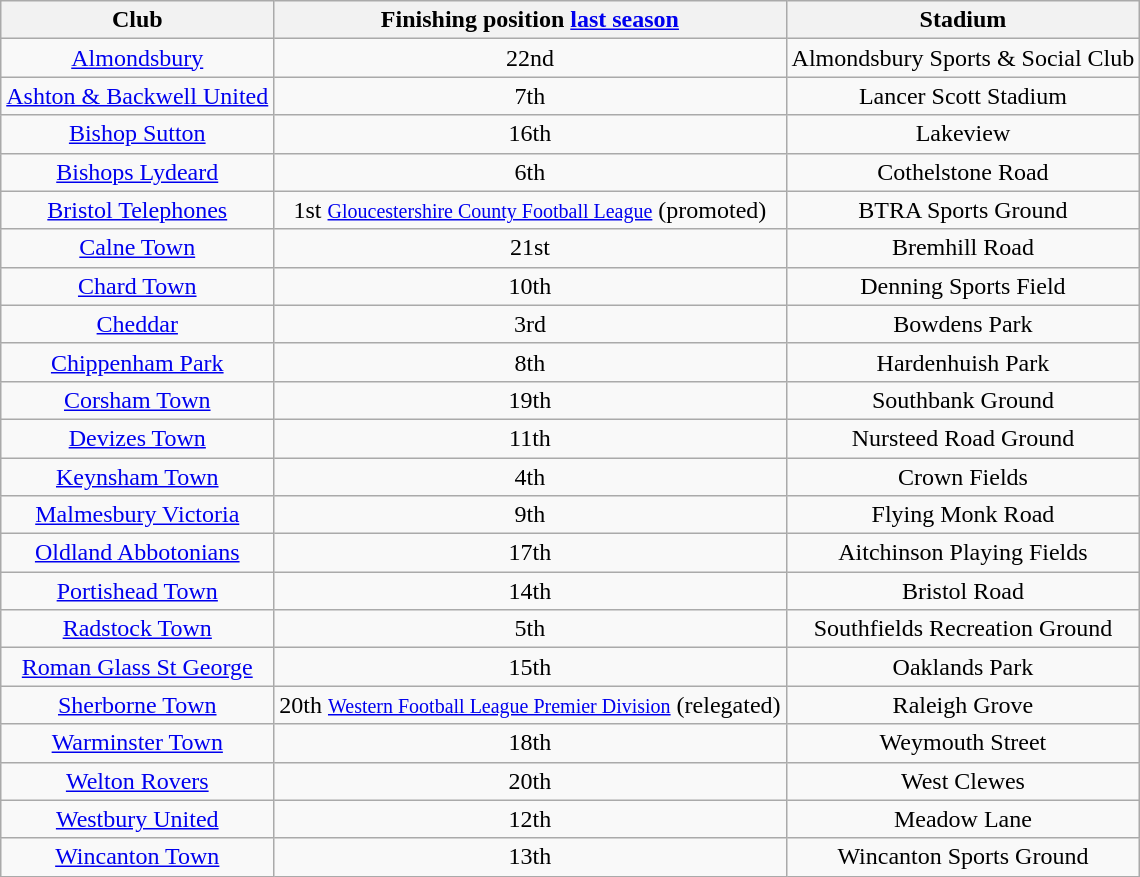<table class="wikitable sortable" style="text-align:center;">
<tr>
<th>Club</th>
<th>Finishing position <a href='#'>last season</a></th>
<th>Stadium</th>
</tr>
<tr>
<td><a href='#'>Almondsbury</a></td>
<td>22nd</td>
<td>Almondsbury Sports & Social Club</td>
</tr>
<tr>
<td><a href='#'>Ashton & Backwell United</a></td>
<td>7th</td>
<td>Lancer Scott Stadium</td>
</tr>
<tr>
<td><a href='#'>Bishop Sutton</a></td>
<td>16th</td>
<td>Lakeview</td>
</tr>
<tr>
<td><a href='#'>Bishops Lydeard</a></td>
<td>6th</td>
<td>Cothelstone Road</td>
</tr>
<tr>
<td><a href='#'>Bristol Telephones</a></td>
<td>1st <small><a href='#'>Gloucestershire County Football League</a></small> (promoted)</td>
<td>BTRA Sports Ground</td>
</tr>
<tr>
<td><a href='#'>Calne Town</a></td>
<td>21st</td>
<td>Bremhill Road</td>
</tr>
<tr>
<td><a href='#'>Chard Town</a></td>
<td>10th</td>
<td>Denning Sports Field</td>
</tr>
<tr>
<td><a href='#'>Cheddar</a></td>
<td>3rd</td>
<td>Bowdens Park</td>
</tr>
<tr>
<td><a href='#'>Chippenham Park</a></td>
<td>8th</td>
<td>Hardenhuish Park</td>
</tr>
<tr>
<td><a href='#'>Corsham Town</a></td>
<td>19th</td>
<td>Southbank Ground</td>
</tr>
<tr>
<td><a href='#'>Devizes Town</a></td>
<td>11th</td>
<td>Nursteed Road Ground</td>
</tr>
<tr>
<td><a href='#'>Keynsham Town</a></td>
<td>4th</td>
<td>Crown Fields</td>
</tr>
<tr>
<td><a href='#'>Malmesbury Victoria</a></td>
<td>9th</td>
<td>Flying Monk Road</td>
</tr>
<tr>
<td><a href='#'>Oldland Abbotonians</a></td>
<td>17th</td>
<td>Aitchinson Playing Fields</td>
</tr>
<tr>
<td><a href='#'>Portishead Town</a></td>
<td>14th</td>
<td>Bristol Road</td>
</tr>
<tr>
<td><a href='#'>Radstock Town</a></td>
<td>5th</td>
<td>Southfields Recreation Ground</td>
</tr>
<tr>
<td><a href='#'>Roman Glass St George</a></td>
<td>15th</td>
<td>Oaklands Park</td>
</tr>
<tr>
<td><a href='#'>Sherborne Town</a></td>
<td>20th <small><a href='#'>Western Football League Premier Division</a></small> (relegated)</td>
<td>Raleigh Grove</td>
</tr>
<tr>
<td><a href='#'>Warminster Town</a></td>
<td>18th</td>
<td>Weymouth Street</td>
</tr>
<tr>
<td><a href='#'>Welton Rovers</a></td>
<td>20th</td>
<td>West Clewes</td>
</tr>
<tr>
<td><a href='#'>Westbury United</a></td>
<td>12th</td>
<td>Meadow Lane</td>
</tr>
<tr>
<td><a href='#'>Wincanton Town</a></td>
<td>13th</td>
<td>Wincanton Sports Ground</td>
</tr>
</table>
